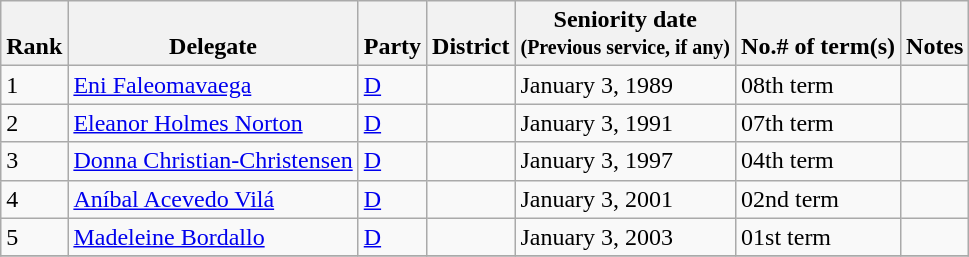<table class="wikitable sortable">
<tr valign=bottom>
<th>Rank</th>
<th>Delegate</th>
<th>Party</th>
<th>District</th>
<th>Seniority date<br><small>(Previous service, if any)</small><br></th>
<th>No.# of term(s)</th>
<th>Notes</th>
</tr>
<tr>
<td>1</td>
<td><a href='#'>Eni Faleomavaega</a></td>
<td><a href='#'>D</a></td>
<td></td>
<td>January 3, 1989</td>
<td>08th term</td>
<td></td>
</tr>
<tr>
<td>2</td>
<td><a href='#'>Eleanor Holmes Norton</a></td>
<td><a href='#'>D</a></td>
<td></td>
<td>January 3, 1991</td>
<td>07th term</td>
<td></td>
</tr>
<tr>
<td>3</td>
<td><a href='#'>Donna Christian-Christensen</a></td>
<td><a href='#'>D</a></td>
<td></td>
<td>January 3, 1997</td>
<td>04th term</td>
<td></td>
</tr>
<tr>
<td>4</td>
<td><a href='#'>Aníbal Acevedo Vilá</a></td>
<td><a href='#'>D</a></td>
<td></td>
<td>January 3, 2001</td>
<td>02nd term</td>
<td></td>
</tr>
<tr>
<td>5</td>
<td><a href='#'>Madeleine Bordallo</a></td>
<td><a href='#'>D</a></td>
<td></td>
<td>January 3, 2003</td>
<td>01st term</td>
<td></td>
</tr>
<tr>
</tr>
</table>
